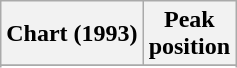<table class="wikitable plainrowheaders sortable">
<tr>
<th>Chart (1993)</th>
<th>Peak<br>position</th>
</tr>
<tr>
</tr>
<tr>
</tr>
</table>
